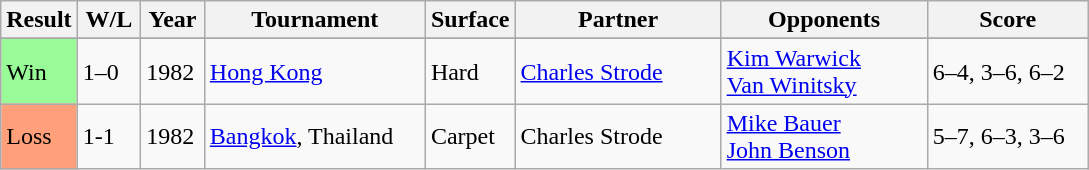<table class="sortable wikitable">
<tr>
<th style="width:40px">Result</th>
<th style="width:35px" class="unsortable">W/L</th>
<th style="width:35px">Year</th>
<th style="width:140px">Tournament</th>
<th style="width:50px">Surface</th>
<th style="width:130px">Partner</th>
<th style="width:130px">Opponents</th>
<th style="width:100px" class="unsortable">Score</th>
</tr>
<tr>
</tr>
<tr>
<td style="background:#98fb98;">Win</td>
<td>1–0</td>
<td>1982</td>
<td><a href='#'>Hong Kong</a></td>
<td>Hard</td>
<td> <a href='#'>Charles Strode</a></td>
<td> <a href='#'>Kim Warwick</a> <br>  <a href='#'>Van Winitsky</a></td>
<td>6–4, 3–6, 6–2</td>
</tr>
<tr>
<td style="background:#ffa07a;">Loss</td>
<td>1-1</td>
<td>1982</td>
<td><a href='#'>Bangkok</a>, Thailand</td>
<td>Carpet</td>
<td> Charles Strode</td>
<td> <a href='#'>Mike Bauer</a> <br>  <a href='#'>John Benson</a></td>
<td>5–7, 6–3, 3–6</td>
</tr>
</table>
